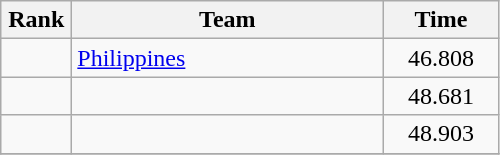<table class=wikitable style="text-align:center">
<tr>
<th width=40>Rank</th>
<th width=200>Team</th>
<th width=70>Time</th>
</tr>
<tr>
<td></td>
<td align=left> <a href='#'>Philippines</a></td>
<td>46.808</td>
</tr>
<tr>
<td></td>
<td align=left></td>
<td>48.681</td>
</tr>
<tr>
<td></td>
<td align=left></td>
<td>48.903</td>
</tr>
<tr>
</tr>
</table>
